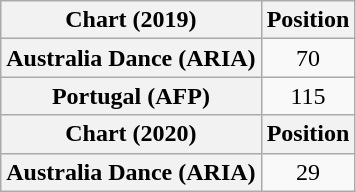<table class="wikitable sortable plainrowheaders" style="text-align:center">
<tr>
<th scope="col">Chart (2019)</th>
<th scope="col">Position</th>
</tr>
<tr>
<th scope="row">Australia Dance (ARIA)</th>
<td>70</td>
</tr>
<tr>
<th scope="row">Portugal (AFP)</th>
<td>115</td>
</tr>
<tr>
<th scope="col">Chart (2020)</th>
<th scope="col">Position</th>
</tr>
<tr>
<th scope="row">Australia Dance (ARIA)</th>
<td>29</td>
</tr>
</table>
